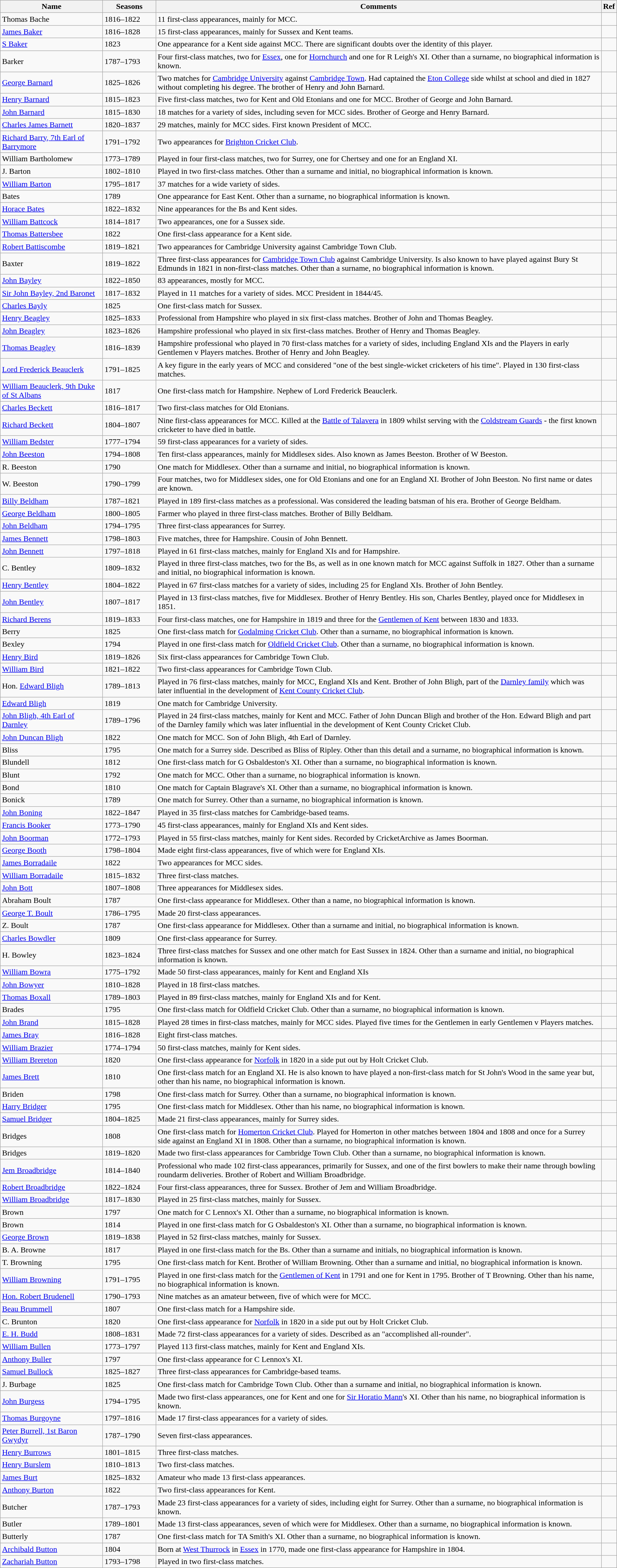<table class="wikitable">
<tr>
<th style="width:200px">Name</th>
<th style="width: 100px">Seasons</th>
<th>Comments</th>
<th>Ref</th>
</tr>
<tr>
<td>Thomas Bache</td>
<td>1816–1822</td>
<td>11 first-class appearances, mainly for MCC.</td>
<td></td>
</tr>
<tr>
<td><a href='#'>James Baker</a></td>
<td>1816–1828</td>
<td>15 first-class appearances, mainly for Sussex and Kent teams.</td>
<td></td>
</tr>
<tr>
<td><a href='#'>S Baker</a></td>
<td>1823</td>
<td>One appearance for a Kent side against MCC. There are significant doubts over the identity of this player.</td>
<td></td>
</tr>
<tr>
<td>Barker</td>
<td>1787–1793</td>
<td>Four first-class matches, two for <a href='#'>Essex</a>, one for <a href='#'>Hornchurch</a> and one for R Leigh's XI. Other than a surname, no biographical information is known.</td>
<td></td>
</tr>
<tr>
<td><a href='#'>George Barnard</a></td>
<td>1825–1826</td>
<td>Two matches for <a href='#'>Cambridge University</a> against <a href='#'>Cambridge Town</a>. Had captained the <a href='#'>Eton College</a> side whilst at school and died in 1827 without completing his degree. The brother of Henry and John Barnard.</td>
<td></td>
</tr>
<tr>
<td><a href='#'>Henry Barnard</a></td>
<td>1815–1823</td>
<td>Five first-class matches, two for Kent and Old Etonians and one for MCC. Brother of George and John Barnard.</td>
<td></td>
</tr>
<tr>
<td><a href='#'>John Barnard</a></td>
<td>1815–1830</td>
<td>18 matches for a variety of sides, including seven for MCC sides. Brother of George and Henry Barnard.</td>
<td></td>
</tr>
<tr>
<td><a href='#'>Charles James Barnett</a></td>
<td>1820–1837</td>
<td>29 matches, mainly for MCC sides. First known President of MCC.</td>
<td></td>
</tr>
<tr>
<td><a href='#'>Richard Barry, 7th Earl of Barrymore</a></td>
<td>1791–1792</td>
<td>Two appearances for <a href='#'>Brighton Cricket Club</a>.</td>
<td></td>
</tr>
<tr>
<td>William Bartholomew</td>
<td>1773–1789</td>
<td>Played in four first-class matches, two for Surrey, one for Chertsey and one for an England XI.</td>
<td></td>
</tr>
<tr>
<td>J. Barton</td>
<td>1802–1810</td>
<td>Played in two first-class matches. Other than a surname and initial, no biographical information is known.</td>
<td></td>
</tr>
<tr>
<td><a href='#'>William Barton</a></td>
<td>1795–1817</td>
<td>37 matches for a wide variety of sides.</td>
<td></td>
</tr>
<tr>
<td>Bates</td>
<td>1789</td>
<td>One appearance for East Kent. Other than a surname, no biographical information is known.</td>
<td></td>
</tr>
<tr>
<td><a href='#'>Horace Bates</a></td>
<td>1822–1832</td>
<td>Nine appearances for the Bs and Kent sides.</td>
<td></td>
</tr>
<tr>
<td><a href='#'>William Battcock</a></td>
<td>1814–1817</td>
<td>Two appearances, one for a Sussex side.</td>
<td></td>
</tr>
<tr>
<td><a href='#'>Thomas Battersbee</a></td>
<td>1822</td>
<td>One first-class appearance for a Kent side.</td>
<td></td>
</tr>
<tr>
<td><a href='#'>Robert Battiscombe</a></td>
<td>1819–1821</td>
<td>Two appearances for Cambridge University against Cambridge Town Club.</td>
<td></td>
</tr>
<tr>
<td>Baxter</td>
<td>1819–1822</td>
<td>Three first-class appearances for <a href='#'>Cambridge Town Club</a> against Cambridge University. Is also known to have played against Bury St Edmunds in 1821 in non-first-class matches. Other than a surname, no biographical information is known.</td>
<td></td>
</tr>
<tr>
<td><a href='#'>John Bayley</a></td>
<td>1822–1850</td>
<td>83 appearances, mostly for MCC.</td>
<td></td>
</tr>
<tr>
<td><a href='#'>Sir John Bayley, 2nd Baronet</a></td>
<td>1817–1832</td>
<td>Played in 11 matches for a variety of sides. MCC President in 1844/45.</td>
<td></td>
</tr>
<tr>
<td><a href='#'>Charles Bayly</a></td>
<td>1825</td>
<td>One first-class match for Sussex.</td>
<td></td>
</tr>
<tr>
<td><a href='#'>Henry Beagley</a></td>
<td>1825–1833</td>
<td>Professional from Hampshire who played in six first-class matches. Brother of John and Thomas Beagley.</td>
<td></td>
</tr>
<tr>
<td><a href='#'>John Beagley</a></td>
<td>1823–1826</td>
<td>Hampshire professional who played in six first-class matches. Brother of Henry and Thomas Beagley.</td>
<td></td>
</tr>
<tr>
<td><a href='#'>Thomas Beagley</a></td>
<td>1816–1839</td>
<td>Hampshire professional who played in 70 first-class matches for a variety of sides, including England XIs and the Players in early Gentlemen v Players matches. Brother of Henry and John Beagley.</td>
<td></td>
</tr>
<tr>
<td><a href='#'>Lord Frederick Beauclerk</a></td>
<td>1791–1825</td>
<td>A key figure in the early years of MCC and considered "one of the best single-wicket cricketers of his time". Played in 130 first-class matches.</td>
<td></td>
</tr>
<tr>
<td><a href='#'>William Beauclerk, 9th Duke of St Albans</a></td>
<td>1817</td>
<td>One first-class match for Hampshire. Nephew of Lord Frederick Beauclerk.</td>
<td></td>
</tr>
<tr>
<td><a href='#'>Charles Beckett</a></td>
<td>1816–1817</td>
<td>Two first-class matches for Old Etonians.</td>
<td></td>
</tr>
<tr>
<td><a href='#'>Richard Beckett</a></td>
<td>1804–1807</td>
<td>Nine first-class appearances for MCC. Killed at the <a href='#'>Battle of Talavera</a> in 1809 whilst serving with the <a href='#'>Coldstream Guards</a> - the first known cricketer to have died in battle.</td>
<td></td>
</tr>
<tr>
<td><a href='#'>William Bedster</a></td>
<td>1777–1794</td>
<td>59 first-class appearances for a variety of sides.</td>
<td></td>
</tr>
<tr>
<td><a href='#'>John Beeston</a></td>
<td>1794–1808</td>
<td>Ten first-class appearances, mainly for Middlesex sides. Also known as James Beeston. Brother of W Beeston.</td>
<td></td>
</tr>
<tr>
<td>R. Beeston</td>
<td>1790</td>
<td>One match for Middlesex. Other than a surname and initial, no biographical information is known.</td>
<td></td>
</tr>
<tr>
<td>W. Beeston</td>
<td>1790–1799</td>
<td>Four matches, two for Middlesex sides, one for Old Etonians and one for an England XI. Brother of John Beeston. No first name or dates are known.</td>
<td></td>
</tr>
<tr>
<td><a href='#'>Billy Beldham</a></td>
<td>1787–1821</td>
<td>Played in 189 first-class matches as a professional. Was considered the leading batsman of his era. Brother of George Beldham.</td>
<td></td>
</tr>
<tr>
<td><a href='#'>George Beldham</a></td>
<td>1800–1805</td>
<td>Farmer who played in three first-class matches. Brother of Billy Beldham.</td>
<td></td>
</tr>
<tr>
<td><a href='#'>John Beldham</a></td>
<td>1794–1795</td>
<td>Three first-class appearances for Surrey.</td>
<td></td>
</tr>
<tr>
<td><a href='#'>James Bennett</a></td>
<td>1798–1803</td>
<td>Five matches, three for Hampshire. Cousin of John Bennett.</td>
<td></td>
</tr>
<tr>
<td><a href='#'>John Bennett</a></td>
<td>1797–1818</td>
<td>Played in 61 first-class matches, mainly for England XIs and for Hampshire.</td>
<td></td>
</tr>
<tr>
<td>C. Bentley</td>
<td>1809–1832</td>
<td>Played in three first-class matches, two for the Bs, as well as in one known match for MCC against Suffolk in 1827. Other than a surname and initial, no biographical information is known.</td>
<td></td>
</tr>
<tr>
<td><a href='#'>Henry Bentley</a></td>
<td>1804–1822</td>
<td>Played in 67 first-class matches for a variety of sides, including 25 for England XIs. Brother of John Bentley.</td>
<td></td>
</tr>
<tr>
<td><a href='#'>John Bentley</a></td>
<td>1807–1817</td>
<td>Played in 13 first-class matches, five for Middlesex. Brother of Henry Bentley. His son, Charles Bentley, played once for Middlesex in 1851.</td>
<td></td>
</tr>
<tr>
<td><a href='#'>Richard Berens</a></td>
<td>1819–1833</td>
<td>Four first-class matches, one for Hampshire in 1819 and three for the <a href='#'>Gentlemen of Kent</a> between 1830 and 1833.</td>
<td></td>
</tr>
<tr>
<td>Berry</td>
<td>1825</td>
<td>One first-class match for <a href='#'>Godalming Cricket Club</a>. Other than a surname, no biographical information is known.</td>
<td></td>
</tr>
<tr>
<td>Bexley</td>
<td>1794</td>
<td>Played in one first-class match for <a href='#'>Oldfield Cricket Club</a>. Other than a surname, no biographical information is known.</td>
<td></td>
</tr>
<tr>
<td><a href='#'>Henry Bird</a></td>
<td>1819–1826</td>
<td>Six first-class appearances for Cambridge Town Club.</td>
<td></td>
</tr>
<tr>
<td><a href='#'>William Bird</a></td>
<td>1821–1822</td>
<td>Two first-class appearances for Cambridge Town Club.</td>
<td></td>
</tr>
<tr>
<td>Hon. <a href='#'>Edward Bligh</a></td>
<td>1789–1813</td>
<td>Played in 76 first-class matches, mainly for MCC, England XIs and Kent. Brother of John Bligh, part of the <a href='#'>Darnley family</a> which was later influential in the development of <a href='#'>Kent County Cricket Club</a>.</td>
<td></td>
</tr>
<tr>
<td><a href='#'>Edward Bligh</a></td>
<td>1819</td>
<td>One match for Cambridge University.</td>
<td></td>
</tr>
<tr>
<td><a href='#'>John Bligh, 4th Earl of Darnley</a></td>
<td>1789–1796</td>
<td>Played in 24 first-class matches, mainly for Kent and MCC. Father of John Duncan Bligh and brother of the Hon. Edward Bligh and part of the Darnley family which was later influential in the development of Kent County Cricket Club.</td>
<td></td>
</tr>
<tr>
<td><a href='#'>John Duncan Bligh</a></td>
<td>1822</td>
<td>One match for MCC. Son of John Bligh, 4th Earl of Darnley.</td>
<td></td>
</tr>
<tr>
<td>Bliss</td>
<td>1795</td>
<td>One match for a Surrey side. Described as Bliss of Ripley. Other than this detail and a surname, no biographical information is known.</td>
<td></td>
</tr>
<tr>
<td>Blundell</td>
<td>1812</td>
<td>One first-class match for G Osbaldeston's XI. Other than a surname, no biographical information is known.</td>
<td></td>
</tr>
<tr>
<td>Blunt</td>
<td>1792</td>
<td>One match for MCC. Other than a surname, no biographical information is known.</td>
<td></td>
</tr>
<tr>
<td>Bond</td>
<td>1810</td>
<td>One match for Captain Blagrave's XI. Other than a surname, no biographical information is known.</td>
<td></td>
</tr>
<tr>
<td>Bonick</td>
<td>1789</td>
<td>One match for Surrey. Other than a surname, no biographical information is known.</td>
<td></td>
</tr>
<tr>
<td><a href='#'>John Boning</a></td>
<td>1822–1847</td>
<td>Played in 35 first-class matches for Cambridge-based teams.</td>
<td></td>
</tr>
<tr>
<td><a href='#'>Francis Booker</a></td>
<td>1773–1790</td>
<td>45 first-class appearances, mainly for England XIs and Kent sides.</td>
<td></td>
</tr>
<tr>
<td><a href='#'>John Boorman</a></td>
<td>1772–1793</td>
<td>Played in 55 first-class matches, mainly for Kent sides. Recorded by CricketArchive as James Boorman.</td>
<td></td>
</tr>
<tr>
<td><a href='#'>George Booth</a></td>
<td>1798–1804</td>
<td>Made eight first-class appearances, five of which were for England XIs.</td>
<td></td>
</tr>
<tr>
<td><a href='#'>James Borradaile</a></td>
<td>1822</td>
<td>Two appearances for MCC sides.</td>
<td></td>
</tr>
<tr>
<td><a href='#'>William Borradaile</a></td>
<td>1815–1832</td>
<td>Three first-class matches.</td>
<td></td>
</tr>
<tr>
<td><a href='#'>John Bott</a></td>
<td>1807–1808</td>
<td>Three appearances for Middlesex sides.</td>
<td></td>
</tr>
<tr>
<td>Abraham Boult</td>
<td>1787</td>
<td>One first-class appearance for Middlesex. Other than a name, no biographical information is known.</td>
<td></td>
</tr>
<tr>
<td><a href='#'>George T. Boult</a></td>
<td>1786–1795</td>
<td>Made 20 first-class appearances.</td>
<td></td>
</tr>
<tr>
<td>Z. Boult</td>
<td>1787</td>
<td>One first-class appearance for Middlesex. Other than a surname and initial, no biographical information is known.</td>
<td></td>
</tr>
<tr>
<td><a href='#'>Charles Bowdler</a></td>
<td>1809</td>
<td>One first-class appearance for Surrey.</td>
<td></td>
</tr>
<tr>
<td>H. Bowley</td>
<td>1823–1824</td>
<td>Three first-class matches for Sussex and one other match for East Sussex in 1824. Other than a surname and initial, no biographical information is known.</td>
<td></td>
</tr>
<tr>
<td><a href='#'>William Bowra</a></td>
<td>1775–1792</td>
<td>Made 50 first-class appearances, mainly for Kent and England XIs</td>
<td></td>
</tr>
<tr>
<td><a href='#'>John Bowyer</a></td>
<td>1810–1828</td>
<td>Played in 18 first-class matches.</td>
<td></td>
</tr>
<tr>
<td><a href='#'>Thomas Boxall</a></td>
<td>1789–1803</td>
<td>Played in 89 first-class matches, mainly for England XIs and for Kent.</td>
<td></td>
</tr>
<tr>
<td>Brades</td>
<td>1795</td>
<td>One first-class match for Oldfield Cricket Club. Other than a surname, no biographical information is known.</td>
<td></td>
</tr>
<tr>
<td><a href='#'>John Brand</a></td>
<td>1815–1828</td>
<td>Played 28 times in first-class matches, mainly for MCC sides. Played five times for the Gentlemen in early Gentlemen v Players matches.</td>
<td></td>
</tr>
<tr>
<td><a href='#'>James Bray</a></td>
<td>1816–1828</td>
<td>Eight first-class matches.</td>
<td></td>
</tr>
<tr>
<td><a href='#'>William Brazier</a></td>
<td>1774–1794</td>
<td>50 first-class matches, mainly for Kent sides.</td>
<td></td>
</tr>
<tr>
<td><a href='#'>William Brereton</a></td>
<td>1820</td>
<td>One first-class appearance for <a href='#'>Norfolk</a> in 1820 in a side put out by Holt Cricket Club.</td>
<td></td>
</tr>
<tr>
<td><a href='#'>James Brett</a></td>
<td>1810</td>
<td>One first-class match for an England XI. He is also known to have played a non-first-class match for St John's Wood in the same year but, other than his name, no biographical information is known.</td>
<td></td>
</tr>
<tr>
<td>Briden</td>
<td>1798</td>
<td>One first-class match for Surrey. Other than a surname, no biographical information is known.</td>
<td></td>
</tr>
<tr>
<td><a href='#'>Harry Bridger</a></td>
<td>1795</td>
<td>One first-class match for Middlesex. Other than his name, no biographical information is known.</td>
<td></td>
</tr>
<tr>
<td><a href='#'>Samuel Bridger</a></td>
<td>1804–1825</td>
<td>Made 21 first-class appearances, mainly for Surrey sides.</td>
<td></td>
</tr>
<tr>
<td>Bridges</td>
<td>1808</td>
<td>One first-class match for <a href='#'>Homerton Cricket Club</a>. Played for Homerton in other matches between 1804 and 1808 and once for a Surrey side against an England XI in 1808. Other than a surname, no biographical information is known.</td>
<td></td>
</tr>
<tr>
<td>Bridges</td>
<td>1819–1820</td>
<td>Made two first-class appearances for Cambridge Town Club. Other than a surname, no biographical information is known.</td>
<td></td>
</tr>
<tr>
<td><a href='#'>Jem Broadbridge</a></td>
<td>1814–1840</td>
<td>Professional who made 102 first-class appearances, primarily for Sussex, and one of the first bowlers to make their name through bowling roundarm deliveries. Brother of Robert and William Broadbridge.</td>
<td></td>
</tr>
<tr>
<td><a href='#'>Robert Broadbridge</a></td>
<td>1822–1824</td>
<td>Four first-class appearances, three for Sussex. Brother of Jem and William Broadbridge.</td>
<td></td>
</tr>
<tr>
<td><a href='#'>William Broadbridge</a></td>
<td>1817–1830</td>
<td>Played in 25 first-class matches, mainly for Sussex.</td>
<td></td>
</tr>
<tr>
<td>Brown</td>
<td>1797</td>
<td>One match for C Lennox's XI. Other than a surname, no biographical information is known.</td>
<td></td>
</tr>
<tr>
<td>Brown</td>
<td>1814</td>
<td>Played in one first-class match for G Osbaldeston's XI. Other than a surname, no biographical information is known.</td>
<td></td>
</tr>
<tr>
<td><a href='#'>George Brown</a></td>
<td>1819–1838</td>
<td>Played in 52 first-class matches, mainly for Sussex.</td>
<td></td>
</tr>
<tr>
<td>B. A. Browne</td>
<td>1817</td>
<td>Played in one first-class match for the Bs. Other than a surname and initials, no biographical information is known.</td>
<td></td>
</tr>
<tr>
<td>T. Browning</td>
<td>1795</td>
<td>One first-class match for Kent. Brother of William Browning. Other than a surname and initial, no biographical information is known.</td>
<td></td>
</tr>
<tr>
<td><a href='#'>William Browning</a></td>
<td>1791–1795</td>
<td>Played in one first-class match for the <a href='#'>Gentlemen of Kent</a> in 1791 and one for Kent in 1795. Brother of T Browning. Other than his name, no biographical information is known.</td>
<td></td>
</tr>
<tr>
<td><a href='#'>Hon. Robert Brudenell</a></td>
<td>1790–1793</td>
<td>Nine matches as an amateur between, five of which were for MCC.</td>
<td></td>
</tr>
<tr>
<td><a href='#'>Beau Brummell</a></td>
<td>1807</td>
<td>One first-class match for a Hampshire side.</td>
<td></td>
</tr>
<tr>
<td>C. Brunton</td>
<td>1820</td>
<td>One first-class appearance for <a href='#'>Norfolk</a> in 1820 in a side put out by Holt Cricket Club.</td>
<td></td>
</tr>
<tr>
<td><a href='#'>E. H. Budd</a></td>
<td>1808–1831</td>
<td>Made 72 first-class appearances for a variety of sides. Described as an "accomplished all-rounder".</td>
<td></td>
</tr>
<tr>
<td><a href='#'>William Bullen</a></td>
<td>1773–1797</td>
<td>Played 113 first-class matches, mainly for Kent and England XIs.</td>
<td></td>
</tr>
<tr>
<td><a href='#'>Anthony Buller</a></td>
<td>1797</td>
<td>One first-class appearance for C Lennox's XI.</td>
<td></td>
</tr>
<tr>
<td><a href='#'>Samuel Bullock</a></td>
<td>1825–1827</td>
<td>Three first-class appearances for Cambridge-based teams.</td>
<td></td>
</tr>
<tr>
<td>J. Burbage</td>
<td>1825</td>
<td>One first-class match for Cambridge Town Club. Other than a surname and initial, no biographical information is known.</td>
<td></td>
</tr>
<tr>
<td><a href='#'>John Burgess</a></td>
<td>1794–1795</td>
<td>Made two first-class appearances, one for Kent and one for <a href='#'>Sir Horatio Mann</a>'s XI. Other than his name, no biographical information is known.</td>
<td></td>
</tr>
<tr>
<td><a href='#'>Thomas Burgoyne</a></td>
<td>1797–1816</td>
<td>Made 17 first-class appearances for a variety of sides.</td>
<td></td>
</tr>
<tr>
<td><a href='#'>Peter Burrell, 1st Baron Gwydyr</a></td>
<td>1787–1790</td>
<td>Seven first-class appearances.</td>
<td></td>
</tr>
<tr>
<td><a href='#'>Henry Burrows</a></td>
<td>1801–1815</td>
<td>Three first-class matches.</td>
<td></td>
</tr>
<tr>
<td><a href='#'>Henry Burslem</a></td>
<td>1810–1813</td>
<td>Two first-class matches.</td>
<td></td>
</tr>
<tr>
<td><a href='#'>James Burt</a></td>
<td>1825–1832</td>
<td>Amateur who made 13 first-class appearances.</td>
<td></td>
</tr>
<tr>
<td><a href='#'>Anthony Burton</a></td>
<td>1822</td>
<td>Two first-class appearances for Kent.</td>
<td></td>
</tr>
<tr>
<td>Butcher</td>
<td>1787–1793</td>
<td>Made 23 first-class appearances for a variety of sides, including eight for Surrey. Other than a surname, no biographical information is known.</td>
<td></td>
</tr>
<tr>
<td>Butler</td>
<td>1789–1801</td>
<td>Made 13 first-class appearances, seven of which were for Middlesex. Other than a surname, no biographical information is known.</td>
<td></td>
</tr>
<tr>
<td>Butterly</td>
<td>1787</td>
<td>One first-class match for TA Smith's XI. Other than a surname, no biographical information is known.</td>
<td></td>
</tr>
<tr>
<td><a href='#'>Archibald Button</a></td>
<td>1804</td>
<td>Born at <a href='#'>West Thurrock</a> in <a href='#'>Essex</a> in 1770, made one first-class appearance for Hampshire in 1804.</td>
<td></td>
</tr>
<tr>
<td><a href='#'>Zachariah Button</a></td>
<td>1793–1798</td>
<td>Played in two first-class matches.</td>
<td></td>
</tr>
</table>
